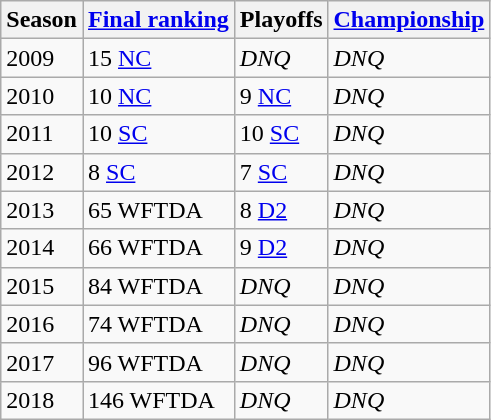<table class="wikitable sortable">
<tr>
<th>Season</th>
<th><a href='#'>Final ranking</a></th>
<th>Playoffs</th>
<th><a href='#'>Championship</a></th>
</tr>
<tr>
<td>2009</td>
<td>15 <a href='#'>NC</a></td>
<td><em>DNQ</em></td>
<td><em>DNQ</em></td>
</tr>
<tr>
<td>2010</td>
<td>10 <a href='#'>NC</a></td>
<td>9 <a href='#'>NC</a></td>
<td><em>DNQ</em></td>
</tr>
<tr>
<td>2011</td>
<td>10 <a href='#'>SC</a></td>
<td>10 <a href='#'>SC</a></td>
<td><em>DNQ</em></td>
</tr>
<tr>
<td>2012</td>
<td>8 <a href='#'>SC</a></td>
<td>7 <a href='#'>SC</a></td>
<td><em>DNQ</em></td>
</tr>
<tr>
<td>2013</td>
<td>65 WFTDA</td>
<td>8 <a href='#'>D2</a></td>
<td><em>DNQ</em></td>
</tr>
<tr>
<td>2014</td>
<td>66 WFTDA</td>
<td>9 <a href='#'>D2</a></td>
<td><em>DNQ</em></td>
</tr>
<tr>
<td>2015</td>
<td>84 WFTDA</td>
<td><em>DNQ</em></td>
<td><em>DNQ</em></td>
</tr>
<tr>
<td>2016</td>
<td>74 WFTDA</td>
<td><em>DNQ</em></td>
<td><em>DNQ</em></td>
</tr>
<tr>
<td>2017</td>
<td>96 WFTDA</td>
<td><em>DNQ</em></td>
<td><em>DNQ</em></td>
</tr>
<tr>
<td>2018</td>
<td>146 WFTDA</td>
<td><em>DNQ</em></td>
<td><em>DNQ</em></td>
</tr>
</table>
